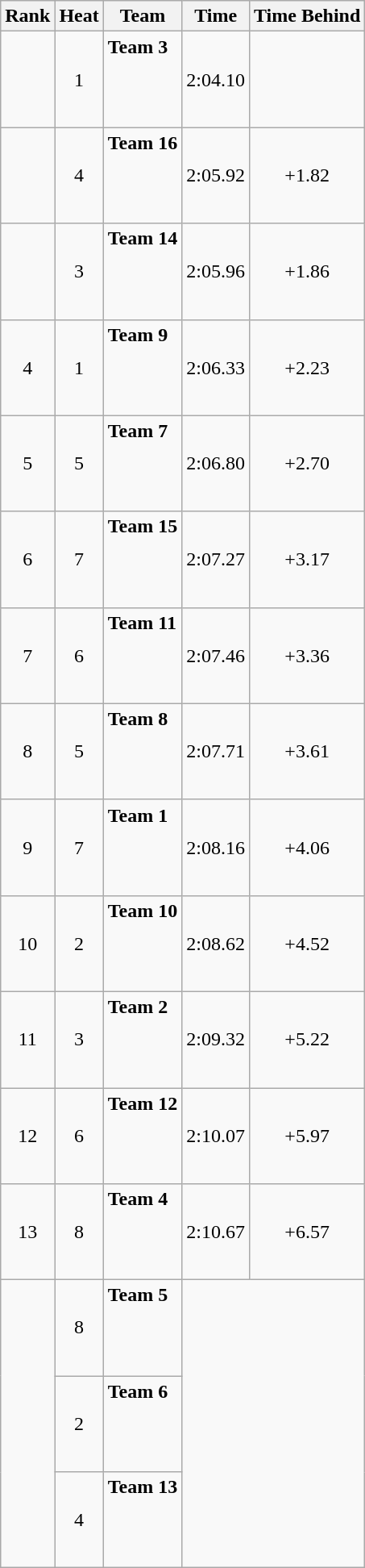<table class="wikitable sortable" style="text-align:center">
<tr>
<th>Rank</th>
<th>Heat</th>
<th>Team</th>
<th>Time</th>
<th>Time Behind</th>
</tr>
<tr>
<td></td>
<td>1</td>
<td align=left><strong>Team 3</strong><br><small><br><br><br></small></td>
<td>2:04.10</td>
<td></td>
</tr>
<tr>
<td></td>
<td>4</td>
<td align=left><strong>Team 16</strong><br><small><br><br><br></small></td>
<td>2:05.92</td>
<td>+1.82</td>
</tr>
<tr>
<td></td>
<td>3</td>
<td align=left><strong>Team 14</strong><br><small><br><br><br></small></td>
<td>2:05.96</td>
<td>+1.86</td>
</tr>
<tr>
<td>4</td>
<td>1</td>
<td align=left><strong>Team 9</strong><br><small><br><br><br></small></td>
<td>2:06.33</td>
<td>+2.23</td>
</tr>
<tr>
<td>5</td>
<td>5</td>
<td align=left><strong>Team 7</strong><br><small><br><br><br></small></td>
<td>2:06.80</td>
<td>+2.70</td>
</tr>
<tr>
<td>6</td>
<td>7</td>
<td align=left><strong>Team 15</strong><br><small><br><br><br></small></td>
<td>2:07.27</td>
<td>+3.17</td>
</tr>
<tr>
<td>7</td>
<td>6</td>
<td align=left><strong>Team 11</strong><br><small><br><br><br></small></td>
<td>2:07.46</td>
<td>+3.36</td>
</tr>
<tr>
<td>8</td>
<td>5</td>
<td align=left><strong>Team 8</strong><br><small><br><br><br></small></td>
<td>2:07.71</td>
<td>+3.61</td>
</tr>
<tr>
<td>9</td>
<td>7</td>
<td align=left><strong>Team 1</strong><br><small><br><br><br></small></td>
<td>2:08.16</td>
<td>+4.06</td>
</tr>
<tr>
<td>10</td>
<td>2</td>
<td align=left><strong>Team 10</strong><br><small><br><br><br></small></td>
<td>2:08.62</td>
<td>+4.52</td>
</tr>
<tr>
<td>11</td>
<td>3</td>
<td align=left><strong>Team 2</strong><br><small><br><br><br></small></td>
<td>2:09.32</td>
<td>+5.22</td>
</tr>
<tr>
<td>12</td>
<td>6</td>
<td align=left><strong>Team 12</strong><br><small><br><br><br></small></td>
<td>2:10.07</td>
<td>+5.97</td>
</tr>
<tr>
<td>13</td>
<td>8</td>
<td align=left><strong>Team 4</strong><br><small><br><br><br></small></td>
<td>2:10.67</td>
<td>+6.57</td>
</tr>
<tr>
<td rowspan=3></td>
<td>8</td>
<td align=left><strong>Team 5</strong><br><small><br><br><br></small></td>
<td colspan="2" rowspan="3"></td>
</tr>
<tr>
<td>2</td>
<td align=left><strong>Team 6</strong><br><small><br><br><br></small></td>
</tr>
<tr>
<td>4</td>
<td align=left><strong>Team 13</strong><br><small><br><br><br></small></td>
</tr>
</table>
